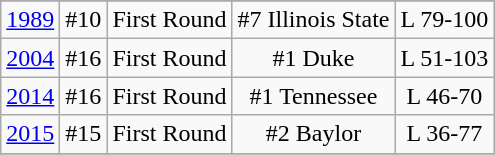<table class="wikitable" style="text-align:center">
<tr>
</tr>
<tr>
<td rowspan=1><a href='#'>1989</a></td>
<td>#10</td>
<td>First Round</td>
<td>#7 Illinois State</td>
<td>L 79-100</td>
</tr>
<tr style="text-align:center;">
<td rowspan=1><a href='#'>2004</a></td>
<td>#16</td>
<td>First Round</td>
<td>#1 Duke</td>
<td>L 51-103</td>
</tr>
<tr style="text-align:center;">
<td rowspan=1><a href='#'>2014</a></td>
<td>#16</td>
<td>First Round</td>
<td>#1 Tennessee</td>
<td>L 46-70</td>
</tr>
<tr style="text-align:center;">
<td rowspan=1><a href='#'>2015</a></td>
<td>#15</td>
<td>First Round</td>
<td>#2 Baylor</td>
<td>L 36-77</td>
</tr>
<tr style="text-align:center;">
</tr>
</table>
